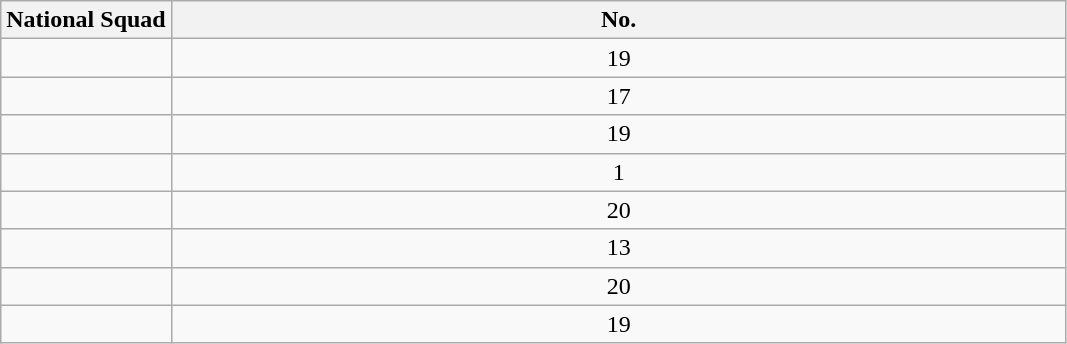<table class="wikitable sortable">
<tr>
<th width=16%>National Squad</th>
<th>No.</th>
</tr>
<tr>
<td></td>
<td align="center">19</td>
</tr>
<tr>
<td></td>
<td align="center">17</td>
</tr>
<tr>
<td></td>
<td align="center">19</td>
</tr>
<tr>
<td></td>
<td align="center">1</td>
</tr>
<tr>
<td></td>
<td align="center">20</td>
</tr>
<tr>
<td></td>
<td align="center">13</td>
</tr>
<tr>
<td></td>
<td align="center">20</td>
</tr>
<tr>
<td></td>
<td align="center">19</td>
</tr>
</table>
